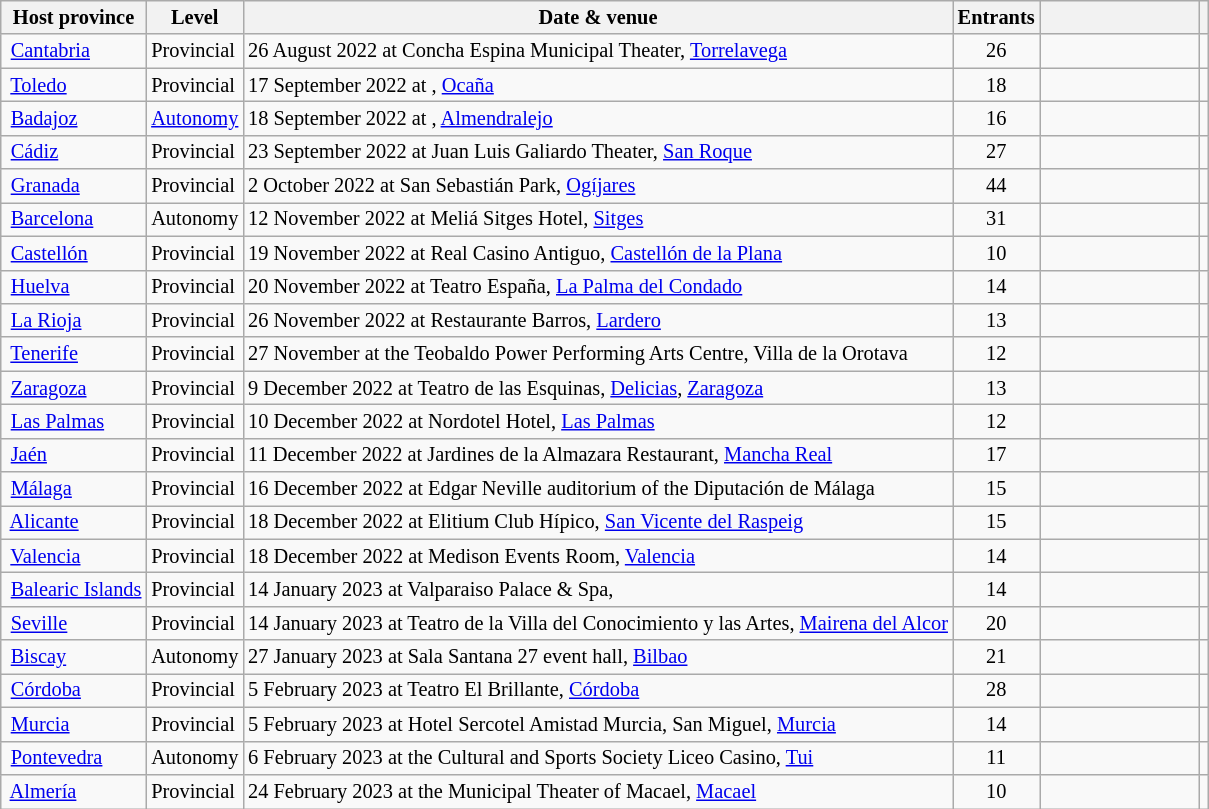<table class="wikitable sortable static-row-numbers static-row-header-text" style="font-size: 85%;">
<tr>
<th>Host province</th>
<th>Level</th>
<th>Date & venue</th>
<th>Entrants</th>
<th width=100px></th>
<th></th>
</tr>
<tr>
<td> <a href='#'>Cantabria</a></td>
<td>Provincial</td>
<td>26 August 2022 at Concha Espina Municipal Theater, <a href='#'>Torrelavega</a></td>
<td align=center>26</td>
<td></td>
<td align=center></td>
</tr>
<tr>
<td> <a href='#'>Toledo</a></td>
<td>Provincial</td>
<td>17 September 2022 at , <a href='#'>Ocaña</a></td>
<td align=center>18</td>
<td></td>
<td align=center></td>
</tr>
<tr>
<td> <a href='#'>Badajoz</a></td>
<td><a href='#'>Autonomy</a></td>
<td>18 September 2022 at , <a href='#'>Almendralejo</a></td>
<td align=center>16</td>
<td></td>
<td align=center></td>
</tr>
<tr>
<td> <a href='#'>Cádiz</a></td>
<td>Provincial</td>
<td>23 September 2022 at Juan Luis Galiardo Theater, <a href='#'>San Roque</a></td>
<td align=center>27</td>
<td></td>
<td align=center></td>
</tr>
<tr>
<td> <a href='#'>Granada</a></td>
<td>Provincial</td>
<td>2 October 2022 at San Sebastián Park, <a href='#'>Ogíjares</a></td>
<td align=center>44</td>
<td></td>
<td align=center></td>
</tr>
<tr>
<td> <a href='#'>Barcelona</a></td>
<td>Autonomy</td>
<td>12 November 2022 at Meliá Sitges Hotel, <a href='#'>Sitges</a></td>
<td align=center>31</td>
<td></td>
<td align=center></td>
</tr>
<tr>
<td> <a href='#'>Castellón</a></td>
<td>Provincial</td>
<td>19 November 2022 at Real Casino Antiguo, <a href='#'>Castellón de la Plana</a></td>
<td align=center>10</td>
<td></td>
<td align=center></td>
</tr>
<tr>
<td> <a href='#'>Huelva</a></td>
<td>Provincial</td>
<td>20 November 2022 at Teatro España, <a href='#'>La Palma del Condado</a></td>
<td align=center>14</td>
<td></td>
<td align=center></td>
</tr>
<tr>
<td> <a href='#'>La Rioja</a></td>
<td>Provincial</td>
<td>26 November 2022 at Restaurante Barros, <a href='#'>Lardero</a></td>
<td align=center>13</td>
<td></td>
<td align=center></td>
</tr>
<tr>
<td> <a href='#'>Tenerife</a></td>
<td>Provincial</td>
<td>27 November at the Teobaldo Power Performing Arts Centre, Villa de la Orotava</td>
<td align=center>12</td>
<td></td>
<td align=center></td>
</tr>
<tr>
<td> <a href='#'>Zaragoza</a></td>
<td>Provincial</td>
<td>9 December 2022 at Teatro de las Esquinas, <a href='#'>Delicias</a>, <a href='#'>Zaragoza</a></td>
<td align=center>13</td>
<td></td>
<td align=center></td>
</tr>
<tr>
<td> <a href='#'>Las Palmas</a></td>
<td>Provincial</td>
<td>10 December 2022 at Nordotel Hotel, <a href='#'>Las Palmas</a></td>
<td align=center>12</td>
<td></td>
<td align=center></td>
</tr>
<tr>
<td> <a href='#'>Jaén</a></td>
<td>Provincial</td>
<td>11 December 2022 at Jardines de la Almazara Restaurant, <a href='#'>Mancha Real</a></td>
<td align=center>17</td>
<td></td>
<td align=center></td>
</tr>
<tr>
<td> <a href='#'>Málaga</a></td>
<td>Provincial</td>
<td>16 December 2022 at Edgar Neville auditorium of the Diputación de Málaga</td>
<td align=center>15</td>
<td></td>
<td align=center></td>
</tr>
<tr>
<td> <a href='#'>Alicante</a></td>
<td>Provincial</td>
<td>18 December 2022 at Elitium Club Hípico, <a href='#'>San Vicente del Raspeig</a></td>
<td align=center>15</td>
<td></td>
<td align=center></td>
</tr>
<tr>
<td> <a href='#'>Valencia</a></td>
<td>Provincial</td>
<td>18 December 2022 at Medison Events Room, <a href='#'>Valencia</a></td>
<td align=center>14</td>
<td></td>
<td align=center></td>
</tr>
<tr>
<td> <a href='#'>Balearic Islands</a></td>
<td>Provincial</td>
<td>14 January 2023 at Valparaiso Palace & Spa, </td>
<td align=center>14</td>
<td></td>
<td align=center></td>
</tr>
<tr>
<td> <a href='#'>Seville</a></td>
<td>Provincial</td>
<td>14 January 2023 at Teatro de la Villa del Conocimiento y las Artes, <a href='#'>Mairena del Alcor</a></td>
<td align=center>20</td>
<td></td>
<td align=center></td>
</tr>
<tr>
<td> <a href='#'>Biscay</a></td>
<td>Autonomy</td>
<td>27 January 2023 at Sala Santana 27 event hall, <a href='#'>Bilbao</a></td>
<td align=center>21</td>
<td></td>
<td align=center></td>
</tr>
<tr>
<td> <a href='#'>Córdoba</a></td>
<td>Provincial</td>
<td>5 February 2023 at Teatro El Brillante, <a href='#'>Córdoba</a></td>
<td align=center>28</td>
<td></td>
<td align=center></td>
</tr>
<tr>
<td> <a href='#'>Murcia</a></td>
<td>Provincial</td>
<td>5 February 2023 at Hotel Sercotel Amistad Murcia, San Miguel, <a href='#'>Murcia</a></td>
<td align=center>14</td>
<td></td>
<td align=center></td>
</tr>
<tr>
<td> <a href='#'>Pontevedra</a></td>
<td>Autonomy</td>
<td>6 February 2023 at the Cultural and Sports Society Liceo Casino, <a href='#'>Tui</a></td>
<td align=center>11</td>
<td></td>
<td align=center></td>
</tr>
<tr>
<td> <a href='#'>Almería</a></td>
<td>Provincial</td>
<td>24 February 2023 at the Municipal Theater of Macael, <a href='#'>Macael</a></td>
<td align=center>10</td>
<td></td>
<td align=center></td>
</tr>
</table>
